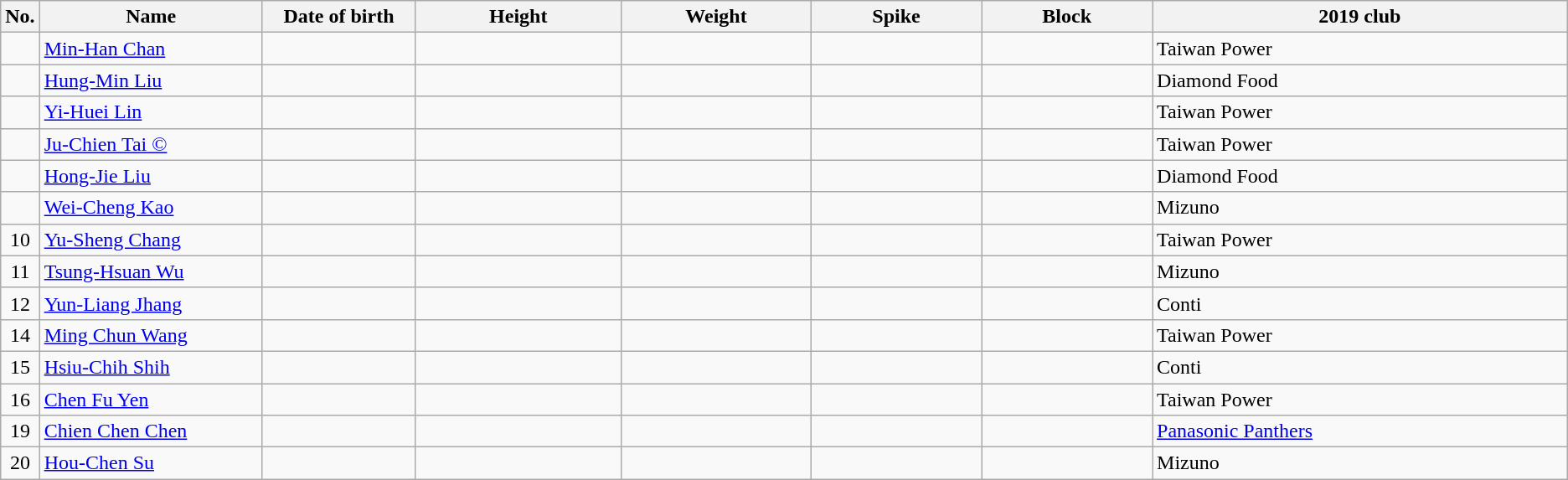<table class="wikitable sortable" style="text-align:center;">
<tr>
<th>No.</th>
<th style="width:12em">Name</th>
<th style="width:8em">Date of birth</th>
<th style="width:11em">Height</th>
<th style="width:10em">Weight</th>
<th style="width:9em">Spike</th>
<th style="width:9em">Block</th>
<th style="width:23em">2019 club</th>
</tr>
<tr>
<td></td>
<td align=left><a href='#'>Min-Han Chan</a></td>
<td align=right></td>
<td></td>
<td></td>
<td></td>
<td></td>
<td align=left> Taiwan Power</td>
</tr>
<tr>
<td></td>
<td align=left><a href='#'>Hung-Min Liu</a></td>
<td align=right></td>
<td></td>
<td></td>
<td></td>
<td></td>
<td align=left> Diamond Food</td>
</tr>
<tr>
<td></td>
<td align=left><a href='#'>Yi-Huei Lin</a></td>
<td align=right></td>
<td></td>
<td></td>
<td></td>
<td></td>
<td align=left> Taiwan Power</td>
</tr>
<tr>
<td></td>
<td align=left><a href='#'>Ju-Chien Tai ©</a></td>
<td align=right></td>
<td></td>
<td></td>
<td></td>
<td></td>
<td align=left> Taiwan Power</td>
</tr>
<tr>
<td></td>
<td align=left><a href='#'>Hong-Jie Liu</a></td>
<td align=right></td>
<td></td>
<td></td>
<td></td>
<td></td>
<td align=left> Diamond Food</td>
</tr>
<tr>
<td></td>
<td align=left><a href='#'>Wei-Cheng Kao</a></td>
<td align=right></td>
<td></td>
<td></td>
<td></td>
<td></td>
<td align=left> Mizuno</td>
</tr>
<tr>
<td>10</td>
<td align=left><a href='#'>Yu-Sheng Chang</a></td>
<td align=right></td>
<td></td>
<td></td>
<td></td>
<td></td>
<td align=left> Taiwan Power</td>
</tr>
<tr>
<td>11</td>
<td align=left><a href='#'>Tsung-Hsuan Wu</a></td>
<td align=right></td>
<td></td>
<td></td>
<td></td>
<td></td>
<td align=left> Mizuno</td>
</tr>
<tr>
<td>12</td>
<td align=left><a href='#'>Yun-Liang Jhang</a></td>
<td align=right></td>
<td></td>
<td></td>
<td></td>
<td></td>
<td align=left> Conti</td>
</tr>
<tr>
<td>14</td>
<td align=left><a href='#'>Ming Chun Wang</a></td>
<td align=right></td>
<td></td>
<td></td>
<td></td>
<td></td>
<td align=left> Taiwan Power</td>
</tr>
<tr>
<td>15</td>
<td align=left><a href='#'>Hsiu-Chih Shih</a></td>
<td align=right></td>
<td></td>
<td></td>
<td></td>
<td></td>
<td align=left> Conti</td>
</tr>
<tr>
<td>16</td>
<td align=left><a href='#'>Chen Fu Yen</a></td>
<td align=right></td>
<td></td>
<td></td>
<td></td>
<td></td>
<td align=left> Taiwan Power</td>
</tr>
<tr>
<td>19</td>
<td align=left><a href='#'>Chien Chen Chen</a></td>
<td align=right></td>
<td></td>
<td></td>
<td></td>
<td></td>
<td align=left> <a href='#'>Panasonic Panthers</a></td>
</tr>
<tr>
<td>20</td>
<td align=left><a href='#'>Hou-Chen Su</a></td>
<td align=right></td>
<td></td>
<td></td>
<td></td>
<td></td>
<td align=left> Mizuno</td>
</tr>
</table>
